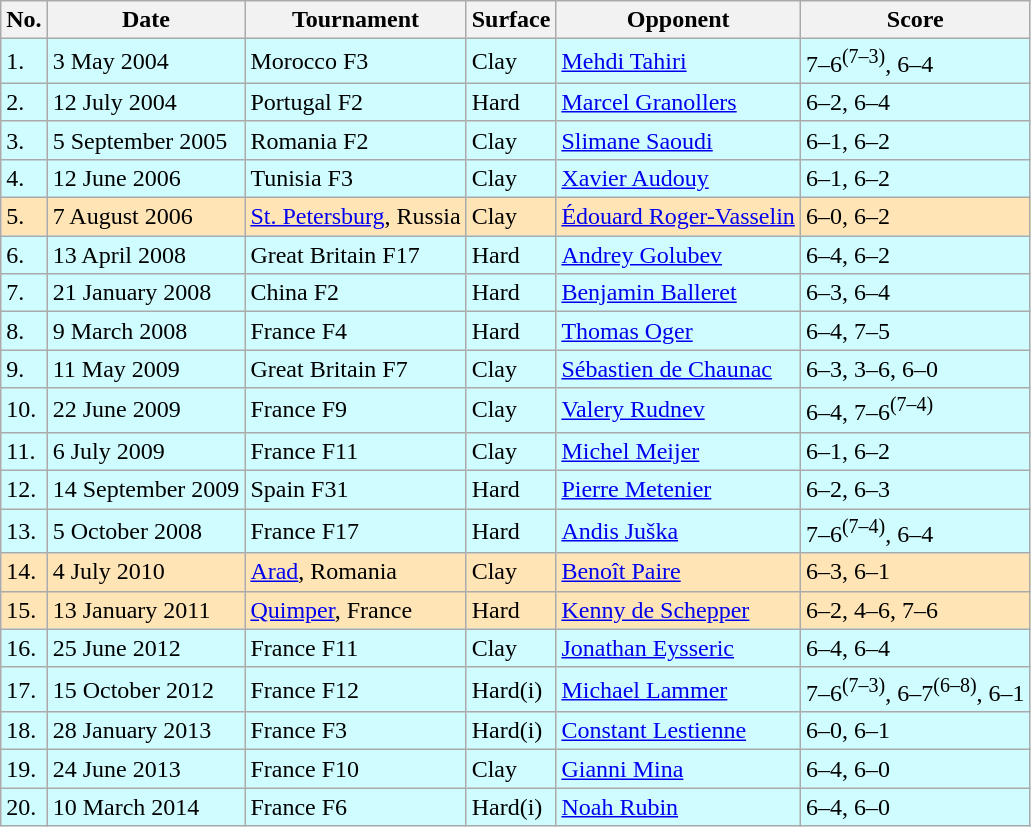<table class=wikitable>
<tr>
<th>No.</th>
<th>Date</th>
<th>Tournament</th>
<th>Surface</th>
<th>Opponent</th>
<th>Score</th>
</tr>
<tr style="background:#cffcff;">
<td>1.</td>
<td>3 May 2004</td>
<td>Morocco F3</td>
<td>Clay</td>
<td> <a href='#'>Mehdi Tahiri</a></td>
<td>7–6<sup>(7–3)</sup>, 6–4</td>
</tr>
<tr style="background:#cffcff;">
<td>2.</td>
<td>12 July 2004</td>
<td>Portugal F2</td>
<td>Hard</td>
<td> <a href='#'>Marcel Granollers</a></td>
<td>6–2, 6–4</td>
</tr>
<tr style="background:#cffcff;">
<td>3.</td>
<td>5 September 2005</td>
<td>Romania F2</td>
<td>Clay</td>
<td> <a href='#'>Slimane Saoudi</a></td>
<td>6–1, 6–2</td>
</tr>
<tr style="background:#cffcff;">
<td>4.</td>
<td>12 June 2006</td>
<td>Tunisia F3</td>
<td>Clay</td>
<td> <a href='#'>Xavier Audouy</a></td>
<td>6–1, 6–2</td>
</tr>
<tr bgcolor=moccasin>
<td>5.</td>
<td>7 August 2006</td>
<td><a href='#'>St. Petersburg</a>, Russia</td>
<td>Clay</td>
<td> <a href='#'>Édouard Roger-Vasselin</a></td>
<td>6–0, 6–2</td>
</tr>
<tr style="background:#cffcff;">
<td>6.</td>
<td>13 April 2008</td>
<td>Great Britain F17</td>
<td>Hard</td>
<td> <a href='#'>Andrey Golubev</a></td>
<td>6–4, 6–2</td>
</tr>
<tr style="background:#cffcff;">
<td>7.</td>
<td>21 January 2008</td>
<td>China F2</td>
<td>Hard</td>
<td> <a href='#'>Benjamin Balleret</a></td>
<td>6–3, 6–4</td>
</tr>
<tr style="background:#cffcff;">
<td>8.</td>
<td>9 March 2008</td>
<td>France F4</td>
<td>Hard</td>
<td> <a href='#'>Thomas Oger</a></td>
<td>6–4, 7–5</td>
</tr>
<tr style="background:#cffcff;">
<td>9.</td>
<td>11 May 2009</td>
<td>Great Britain F7</td>
<td>Clay</td>
<td> <a href='#'>Sébastien de Chaunac</a></td>
<td>6–3, 3–6, 6–0</td>
</tr>
<tr style="background:#cffcff;">
<td>10.</td>
<td>22 June 2009</td>
<td>France F9</td>
<td>Clay</td>
<td> <a href='#'>Valery Rudnev</a></td>
<td>6–4, 7–6<sup>(7–4)</sup></td>
</tr>
<tr style="background:#cffcff;">
<td>11.</td>
<td>6 July 2009</td>
<td>France F11</td>
<td>Clay</td>
<td> <a href='#'>Michel Meijer</a></td>
<td>6–1, 6–2</td>
</tr>
<tr style="background:#cffcff;">
<td>12.</td>
<td>14 September 2009</td>
<td>Spain F31</td>
<td>Hard</td>
<td> <a href='#'>Pierre Metenier</a></td>
<td>6–2, 6–3</td>
</tr>
<tr style="background:#cffcff;">
<td>13.</td>
<td>5 October 2008</td>
<td>France F17</td>
<td>Hard</td>
<td> <a href='#'>Andis Juška</a></td>
<td>7–6<sup>(7–4)</sup>, 6–4</td>
</tr>
<tr bgcolor=moccasin>
<td>14.</td>
<td>4 July 2010</td>
<td><a href='#'>Arad</a>, Romania</td>
<td>Clay</td>
<td> <a href='#'>Benoît Paire</a></td>
<td>6–3, 6–1</td>
</tr>
<tr bgcolor=moccasin>
<td>15.</td>
<td>13 January 2011</td>
<td><a href='#'>Quimper</a>, France</td>
<td>Hard</td>
<td> <a href='#'>Kenny de Schepper</a></td>
<td>6–2, 4–6, 7–6</td>
</tr>
<tr style="background:#cffcff;">
<td>16.</td>
<td>25 June 2012</td>
<td>France F11</td>
<td>Clay</td>
<td> <a href='#'>Jonathan Eysseric</a></td>
<td>6–4, 6–4</td>
</tr>
<tr style="background:#cffcff;">
<td>17.</td>
<td>15 October 2012</td>
<td>France F12</td>
<td>Hard(i)</td>
<td> <a href='#'>Michael Lammer</a></td>
<td>7–6<sup>(7–3)</sup>, 6–7<sup>(6–8)</sup>, 6–1</td>
</tr>
<tr style="background:#cffcff;">
<td>18.</td>
<td>28 January 2013</td>
<td>France F3</td>
<td>Hard(i)</td>
<td> <a href='#'>Constant Lestienne</a></td>
<td>6–0, 6–1</td>
</tr>
<tr style="background:#cffcff;">
<td>19.</td>
<td>24 June 2013</td>
<td>France F10</td>
<td>Clay</td>
<td> <a href='#'>Gianni Mina</a></td>
<td>6–4, 6–0</td>
</tr>
<tr style="background:#cffcff;">
<td>20.</td>
<td>10 March 2014</td>
<td>France F6</td>
<td>Hard(i)</td>
<td> <a href='#'>Noah Rubin</a></td>
<td>6–4, 6–0</td>
</tr>
</table>
